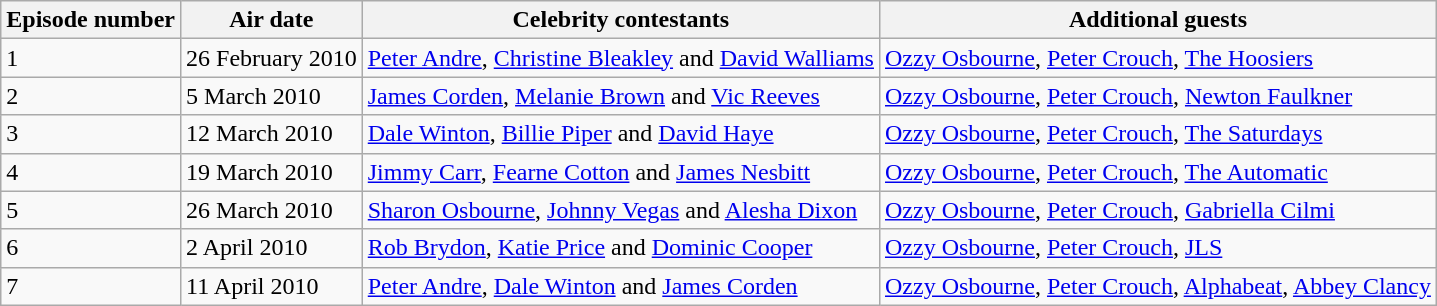<table class="wikitable">
<tr>
<th>Episode number</th>
<th>Air date</th>
<th>Celebrity contestants</th>
<th>Additional guests</th>
</tr>
<tr>
<td>1</td>
<td>26 February 2010</td>
<td><a href='#'>Peter Andre</a>, <a href='#'>Christine Bleakley</a> and <a href='#'>David Walliams</a></td>
<td><a href='#'>Ozzy Osbourne</a>, <a href='#'>Peter Crouch</a>, <a href='#'>The Hoosiers</a></td>
</tr>
<tr>
<td>2</td>
<td>5 March 2010</td>
<td><a href='#'>James Corden</a>, <a href='#'>Melanie Brown</a> and <a href='#'>Vic Reeves</a></td>
<td><a href='#'>Ozzy Osbourne</a>, <a href='#'>Peter Crouch</a>, <a href='#'>Newton Faulkner</a></td>
</tr>
<tr>
<td>3</td>
<td>12 March 2010</td>
<td><a href='#'>Dale Winton</a>, <a href='#'>Billie Piper</a> and <a href='#'>David Haye</a></td>
<td><a href='#'>Ozzy Osbourne</a>, <a href='#'>Peter Crouch</a>, <a href='#'>The Saturdays</a></td>
</tr>
<tr>
<td>4</td>
<td>19 March 2010</td>
<td><a href='#'>Jimmy Carr</a>, <a href='#'>Fearne Cotton</a> and <a href='#'>James Nesbitt</a></td>
<td><a href='#'>Ozzy Osbourne</a>, <a href='#'>Peter Crouch</a>, <a href='#'>The Automatic</a></td>
</tr>
<tr>
<td>5</td>
<td>26 March 2010</td>
<td><a href='#'>Sharon Osbourne</a>, <a href='#'>Johnny Vegas</a> and <a href='#'>Alesha Dixon</a></td>
<td><a href='#'>Ozzy Osbourne</a>, <a href='#'>Peter Crouch</a>, <a href='#'>Gabriella Cilmi</a></td>
</tr>
<tr>
<td>6</td>
<td>2 April 2010</td>
<td><a href='#'>Rob Brydon</a>, <a href='#'>Katie Price</a> and <a href='#'>Dominic Cooper</a></td>
<td><a href='#'>Ozzy Osbourne</a>, <a href='#'>Peter Crouch</a>, <a href='#'>JLS</a></td>
</tr>
<tr>
<td>7</td>
<td>11 April 2010</td>
<td><a href='#'>Peter Andre</a>, <a href='#'>Dale Winton</a> and <a href='#'>James Corden</a></td>
<td><a href='#'>Ozzy Osbourne</a>, <a href='#'>Peter Crouch</a>, <a href='#'>Alphabeat</a>, <a href='#'>Abbey Clancy</a></td>
</tr>
</table>
